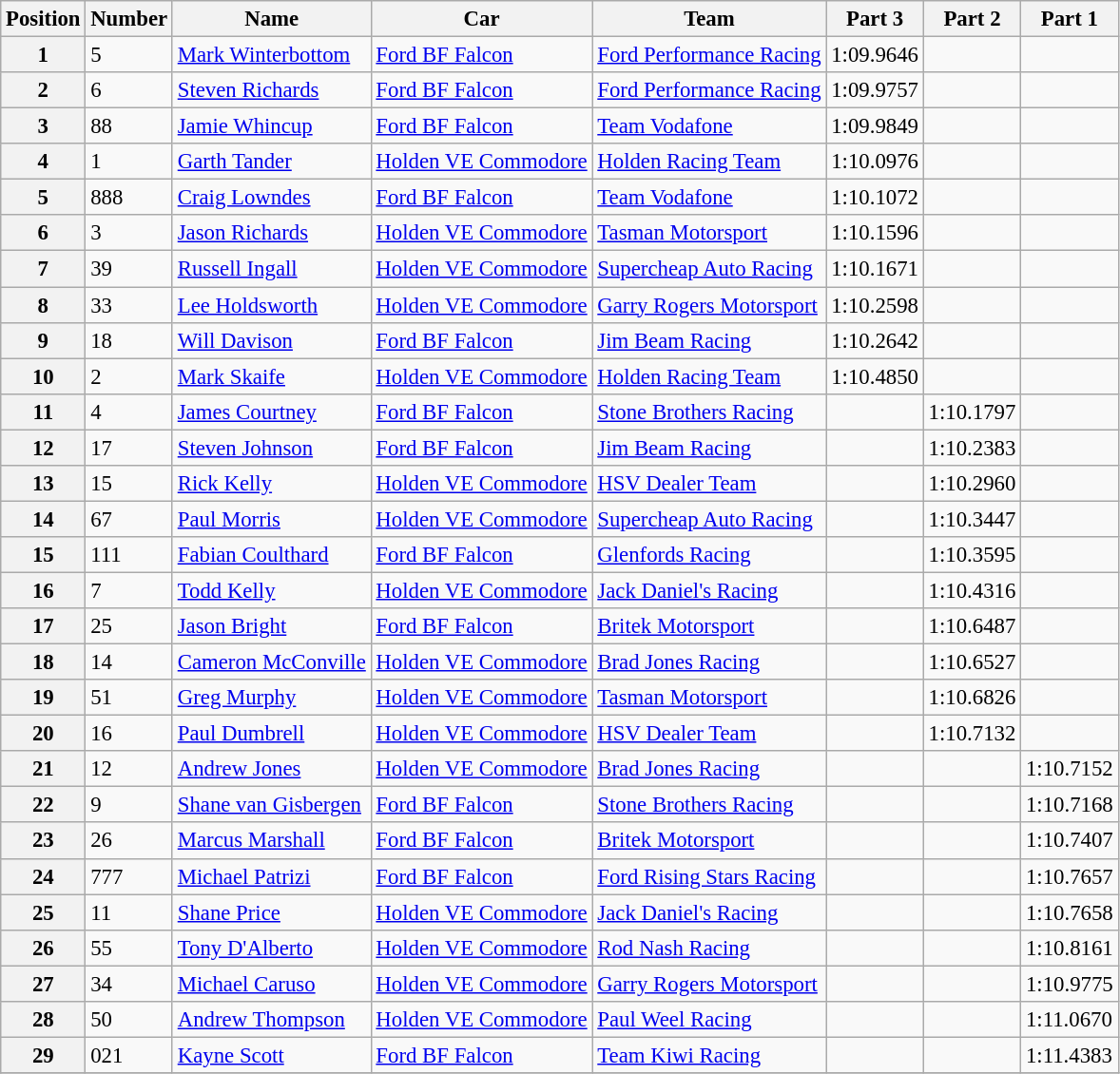<table class="wikitable" style="font-size: 95%;">
<tr>
<th>Position</th>
<th>Number</th>
<th>Name</th>
<th>Car</th>
<th>Team</th>
<th>Part 3</th>
<th>Part 2</th>
<th>Part 1</th>
</tr>
<tr>
<th>1</th>
<td>5</td>
<td><a href='#'>Mark Winterbottom</a></td>
<td><a href='#'>Ford BF Falcon</a></td>
<td><a href='#'>Ford Performance Racing</a></td>
<td>1:09.9646</td>
<td></td>
<td></td>
</tr>
<tr>
<th>2</th>
<td>6</td>
<td><a href='#'>Steven Richards</a></td>
<td><a href='#'>Ford BF Falcon</a></td>
<td><a href='#'>Ford Performance Racing</a></td>
<td>1:09.9757</td>
<td></td>
<td></td>
</tr>
<tr>
<th>3</th>
<td>88</td>
<td><a href='#'>Jamie Whincup</a></td>
<td><a href='#'>Ford BF Falcon</a></td>
<td><a href='#'>Team Vodafone</a></td>
<td>1:09.9849</td>
<td></td>
<td></td>
</tr>
<tr>
<th>4</th>
<td>1</td>
<td><a href='#'>Garth Tander</a></td>
<td><a href='#'>Holden VE Commodore</a></td>
<td><a href='#'>Holden Racing Team</a></td>
<td>1:10.0976</td>
<td></td>
<td></td>
</tr>
<tr>
<th>5</th>
<td>888</td>
<td><a href='#'>Craig Lowndes</a></td>
<td><a href='#'>Ford BF Falcon</a></td>
<td><a href='#'>Team Vodafone</a></td>
<td>1:10.1072</td>
<td></td>
<td></td>
</tr>
<tr>
<th>6</th>
<td>3</td>
<td><a href='#'>Jason Richards</a></td>
<td><a href='#'>Holden VE Commodore</a></td>
<td><a href='#'>Tasman Motorsport</a></td>
<td>1:10.1596</td>
<td></td>
<td></td>
</tr>
<tr>
<th>7</th>
<td>39</td>
<td><a href='#'>Russell Ingall</a></td>
<td><a href='#'>Holden VE Commodore</a></td>
<td><a href='#'>Supercheap Auto Racing</a></td>
<td>1:10.1671</td>
<td></td>
<td></td>
</tr>
<tr>
<th>8</th>
<td>33</td>
<td><a href='#'>Lee Holdsworth</a></td>
<td><a href='#'>Holden VE Commodore</a></td>
<td><a href='#'>Garry Rogers Motorsport</a></td>
<td>1:10.2598</td>
<td></td>
<td></td>
</tr>
<tr>
<th>9</th>
<td>18</td>
<td><a href='#'>Will Davison</a></td>
<td><a href='#'>Ford BF Falcon</a></td>
<td><a href='#'>Jim Beam Racing</a></td>
<td>1:10.2642</td>
<td></td>
<td></td>
</tr>
<tr>
<th>10</th>
<td>2</td>
<td><a href='#'>Mark Skaife</a></td>
<td><a href='#'>Holden VE Commodore</a></td>
<td><a href='#'>Holden Racing Team</a></td>
<td>1:10.4850</td>
<td></td>
<td></td>
</tr>
<tr>
<th>11</th>
<td>4</td>
<td><a href='#'>James Courtney</a></td>
<td><a href='#'>Ford BF Falcon</a></td>
<td><a href='#'>Stone Brothers Racing</a></td>
<td></td>
<td>1:10.1797</td>
<td></td>
</tr>
<tr>
<th>12</th>
<td>17</td>
<td><a href='#'>Steven Johnson</a></td>
<td><a href='#'>Ford BF Falcon</a></td>
<td><a href='#'>Jim Beam Racing</a></td>
<td></td>
<td>1:10.2383</td>
<td></td>
</tr>
<tr>
<th>13</th>
<td>15</td>
<td><a href='#'>Rick Kelly</a></td>
<td><a href='#'>Holden VE Commodore</a></td>
<td><a href='#'>HSV Dealer Team</a></td>
<td></td>
<td>1:10.2960</td>
<td></td>
</tr>
<tr>
<th>14</th>
<td>67</td>
<td><a href='#'>Paul Morris</a></td>
<td><a href='#'>Holden VE Commodore</a></td>
<td><a href='#'>Supercheap Auto Racing</a></td>
<td></td>
<td>1:10.3447</td>
<td></td>
</tr>
<tr>
<th>15</th>
<td>111</td>
<td><a href='#'>Fabian Coulthard</a></td>
<td><a href='#'>Ford BF Falcon</a></td>
<td><a href='#'>Glenfords Racing</a></td>
<td></td>
<td>1:10.3595</td>
<td></td>
</tr>
<tr>
<th>16</th>
<td>7</td>
<td><a href='#'>Todd Kelly</a></td>
<td><a href='#'>Holden VE Commodore</a></td>
<td><a href='#'>Jack Daniel's Racing</a></td>
<td></td>
<td>1:10.4316</td>
<td></td>
</tr>
<tr>
<th>17</th>
<td>25</td>
<td><a href='#'>Jason Bright</a></td>
<td><a href='#'>Ford BF Falcon</a></td>
<td><a href='#'>Britek Motorsport</a></td>
<td></td>
<td>1:10.6487</td>
<td></td>
</tr>
<tr>
<th>18</th>
<td>14</td>
<td><a href='#'>Cameron McConville</a></td>
<td><a href='#'>Holden VE Commodore</a></td>
<td><a href='#'>Brad Jones Racing</a></td>
<td></td>
<td>1:10.6527</td>
<td></td>
</tr>
<tr>
<th>19</th>
<td>51</td>
<td><a href='#'>Greg Murphy</a></td>
<td><a href='#'>Holden VE Commodore</a></td>
<td><a href='#'>Tasman Motorsport</a></td>
<td></td>
<td>1:10.6826</td>
<td></td>
</tr>
<tr>
<th>20</th>
<td>16</td>
<td><a href='#'>Paul Dumbrell</a></td>
<td><a href='#'>Holden VE Commodore</a></td>
<td><a href='#'>HSV Dealer Team</a></td>
<td></td>
<td>1:10.7132</td>
<td></td>
</tr>
<tr>
<th>21</th>
<td>12</td>
<td><a href='#'>Andrew Jones</a></td>
<td><a href='#'>Holden VE Commodore</a></td>
<td><a href='#'>Brad Jones Racing</a></td>
<td></td>
<td></td>
<td>1:10.7152</td>
</tr>
<tr>
<th>22</th>
<td>9</td>
<td><a href='#'>Shane van Gisbergen</a></td>
<td><a href='#'>Ford BF Falcon</a></td>
<td><a href='#'>Stone Brothers Racing</a></td>
<td></td>
<td></td>
<td>1:10.7168</td>
</tr>
<tr>
<th>23</th>
<td>26</td>
<td><a href='#'>Marcus Marshall</a></td>
<td><a href='#'>Ford BF Falcon</a></td>
<td><a href='#'>Britek Motorsport</a></td>
<td></td>
<td></td>
<td>1:10.7407</td>
</tr>
<tr>
<th>24</th>
<td>777</td>
<td><a href='#'>Michael Patrizi</a></td>
<td><a href='#'>Ford BF Falcon</a></td>
<td><a href='#'>Ford Rising Stars Racing</a></td>
<td></td>
<td></td>
<td>1:10.7657</td>
</tr>
<tr>
<th>25</th>
<td>11</td>
<td><a href='#'>Shane Price</a></td>
<td><a href='#'>Holden VE Commodore</a></td>
<td><a href='#'>Jack Daniel's Racing</a></td>
<td></td>
<td></td>
<td>1:10.7658</td>
</tr>
<tr>
<th>26</th>
<td>55</td>
<td><a href='#'>Tony D'Alberto</a></td>
<td><a href='#'>Holden VE Commodore</a></td>
<td><a href='#'>Rod Nash Racing</a></td>
<td></td>
<td></td>
<td>1:10.8161</td>
</tr>
<tr>
<th>27</th>
<td>34</td>
<td><a href='#'>Michael Caruso</a></td>
<td><a href='#'>Holden VE Commodore</a></td>
<td><a href='#'>Garry Rogers Motorsport</a></td>
<td></td>
<td></td>
<td>1:10.9775</td>
</tr>
<tr>
<th>28</th>
<td>50</td>
<td><a href='#'>Andrew Thompson</a></td>
<td><a href='#'>Holden VE Commodore</a></td>
<td><a href='#'>Paul Weel Racing</a></td>
<td></td>
<td></td>
<td>1:11.0670</td>
</tr>
<tr>
<th>29</th>
<td>021</td>
<td><a href='#'>Kayne Scott</a></td>
<td><a href='#'>Ford BF Falcon</a></td>
<td><a href='#'>Team Kiwi Racing</a></td>
<td></td>
<td></td>
<td>1:11.4383</td>
</tr>
<tr>
</tr>
</table>
